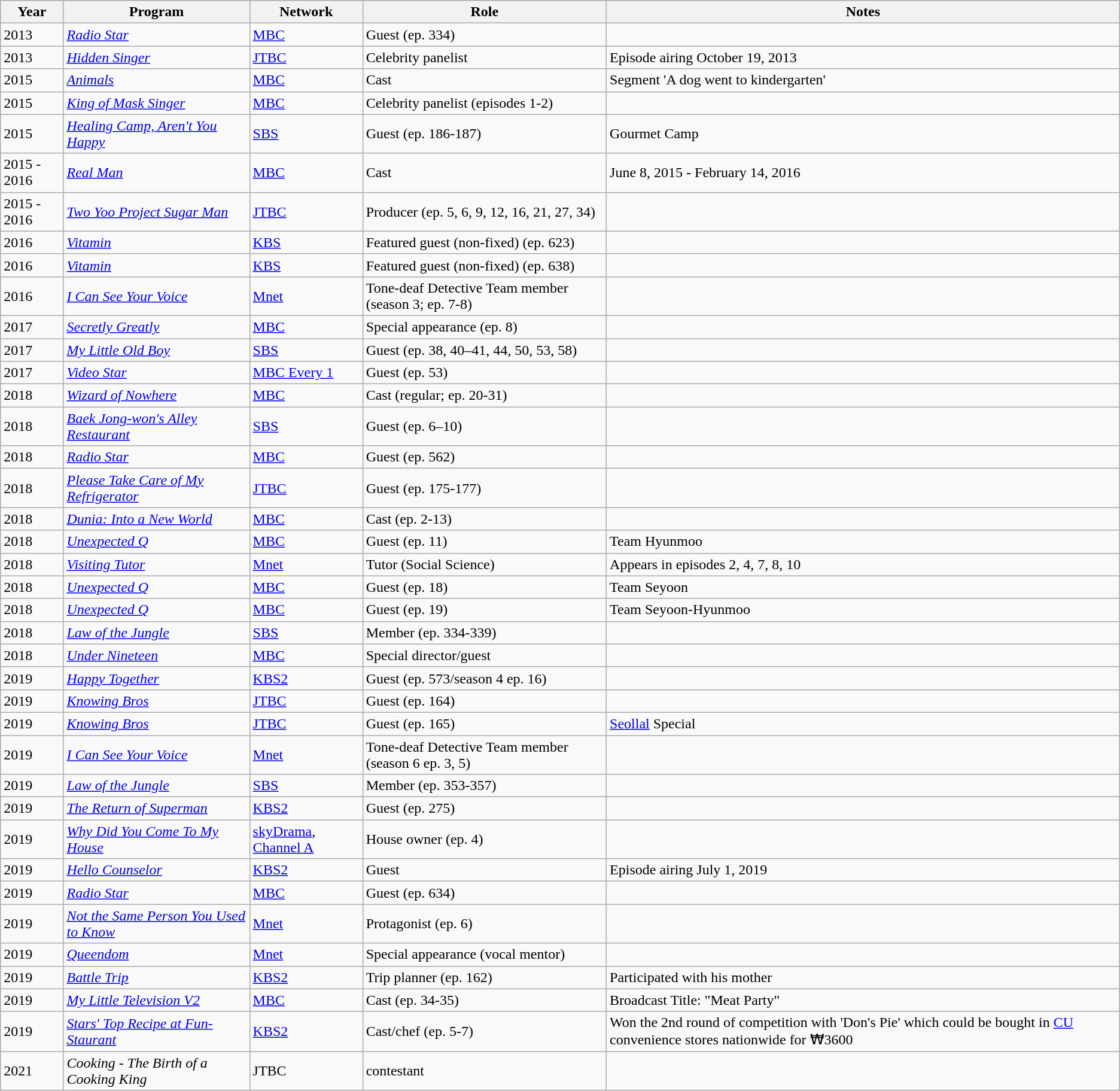<table class="wikitable sortable">
<tr>
<th>Year</th>
<th>Program</th>
<th>Network</th>
<th>Role</th>
<th>Notes</th>
</tr>
<tr>
<td>2013</td>
<td><em><a href='#'>Radio Star</a></em></td>
<td><a href='#'>MBC</a></td>
<td>Guest (ep. 334)</td>
<td></td>
</tr>
<tr>
<td>2013</td>
<td><em><a href='#'>Hidden Singer</a></em></td>
<td><a href='#'>JTBC</a></td>
<td>Celebrity panelist</td>
<td>Episode airing October 19, 2013</td>
</tr>
<tr>
<td>2015</td>
<td><em><a href='#'>Animals</a></em></td>
<td><a href='#'>MBC</a></td>
<td>Cast</td>
<td>Segment 'A dog went to kindergarten'</td>
</tr>
<tr>
<td>2015</td>
<td><em><a href='#'>King of Mask Singer</a></em></td>
<td><a href='#'>MBC</a></td>
<td>Celebrity panelist (episodes 1-2)</td>
<td></td>
</tr>
<tr>
<td>2015</td>
<td><em><a href='#'>Healing Camp, Aren't You Happy</a></em></td>
<td><a href='#'>SBS</a></td>
<td>Guest (ep. 186-187)</td>
<td>Gourmet Camp</td>
</tr>
<tr>
<td>2015 - 2016</td>
<td><em><a href='#'>Real Man</a></em></td>
<td><a href='#'>MBC</a></td>
<td>Cast</td>
<td>June 8, 2015 - February 14, 2016</td>
</tr>
<tr>
<td>2015 - 2016</td>
<td><em><a href='#'>Two Yoo Project Sugar Man</a></em></td>
<td><a href='#'>JTBC</a></td>
<td>Producer (ep. 5, 6, 9, 12, 16, 21, 27, 34)</td>
<td></td>
</tr>
<tr>
<td>2016</td>
<td><em><a href='#'>Vitamin</a></em></td>
<td><a href='#'>KBS</a></td>
<td>Featured guest (non-fixed) (ep. 623)</td>
<td></td>
</tr>
<tr>
<td>2016</td>
<td><em><a href='#'>Vitamin</a></em></td>
<td><a href='#'>KBS</a></td>
<td>Featured guest (non-fixed) (ep. 638)</td>
<td></td>
</tr>
<tr>
<td>2016</td>
<td><em><a href='#'>I Can See Your Voice</a></em></td>
<td><a href='#'>Mnet</a></td>
<td>Tone-deaf Detective Team member (season 3; ep. 7-8)</td>
<td></td>
</tr>
<tr>
<td>2017</td>
<td><em><a href='#'>Secretly Greatly</a></em></td>
<td><a href='#'>MBC</a></td>
<td>Special appearance (ep. 8)</td>
<td></td>
</tr>
<tr>
<td>2017</td>
<td><em><a href='#'>My Little Old Boy</a></em></td>
<td><a href='#'>SBS</a></td>
<td>Guest (ep. 38, 40–41, 44, 50, 53, 58)</td>
<td></td>
</tr>
<tr>
<td>2017</td>
<td><em><a href='#'>Video Star</a></em></td>
<td><a href='#'>MBC Every 1</a></td>
<td>Guest (ep. 53)</td>
<td></td>
</tr>
<tr>
<td>2018</td>
<td><em><a href='#'>Wizard of Nowhere</a></em></td>
<td><a href='#'>MBC</a></td>
<td>Cast (regular; ep. 20-31)</td>
<td></td>
</tr>
<tr>
<td>2018</td>
<td><em><a href='#'>Baek Jong-won's Alley Restaurant</a></em></td>
<td><a href='#'>SBS</a></td>
<td>Guest (ep. 6–10)</td>
<td></td>
</tr>
<tr>
<td>2018</td>
<td><em><a href='#'>Radio Star</a></em></td>
<td><a href='#'>MBC</a></td>
<td>Guest (ep. 562)</td>
<td></td>
</tr>
<tr>
<td>2018</td>
<td><em><a href='#'>Please Take Care of My Refrigerator</a></em></td>
<td><a href='#'>JTBC</a></td>
<td>Guest (ep. 175-177)</td>
<td></td>
</tr>
<tr>
<td>2018</td>
<td><em><a href='#'>Dunia: Into a New World</a></em></td>
<td><a href='#'>MBC</a></td>
<td>Cast (ep. 2-13)</td>
<td></td>
</tr>
<tr>
<td>2018</td>
<td><em><a href='#'>Unexpected Q</a></em></td>
<td><a href='#'>MBC</a></td>
<td>Guest (ep. 11)</td>
<td>Team Hyunmoo</td>
</tr>
<tr>
<td>2018</td>
<td><em><a href='#'>Visiting Tutor</a></em></td>
<td><a href='#'>Mnet</a></td>
<td>Tutor (Social Science)</td>
<td>Appears in episodes 2, 4, 7, 8, 10</td>
</tr>
<tr>
<td>2018</td>
<td><em><a href='#'>Unexpected Q</a></em></td>
<td><a href='#'>MBC</a></td>
<td>Guest (ep. 18)</td>
<td>Team Seyoon</td>
</tr>
<tr>
<td>2018</td>
<td><em><a href='#'>Unexpected Q</a></em></td>
<td><a href='#'>MBC</a></td>
<td>Guest (ep. 19)</td>
<td>Team Seyoon-Hyunmoo</td>
</tr>
<tr>
<td>2018</td>
<td><em><a href='#'>Law of the Jungle</a></em></td>
<td><a href='#'>SBS</a></td>
<td>Member (ep. 334-339)</td>
<td></td>
</tr>
<tr>
<td>2018</td>
<td><em><a href='#'>Under Nineteen</a></em></td>
<td><a href='#'>MBC</a></td>
<td>Special director/guest</td>
<td></td>
</tr>
<tr>
<td>2019</td>
<td><em><a href='#'>Happy Together</a></em></td>
<td><a href='#'>KBS2</a></td>
<td>Guest (ep. 573/season 4 ep. 16)</td>
<td></td>
</tr>
<tr>
<td>2019</td>
<td><em><a href='#'>Knowing Bros</a></em></td>
<td><a href='#'>JTBC</a></td>
<td>Guest (ep. 164)</td>
<td></td>
</tr>
<tr>
<td>2019</td>
<td><em><a href='#'>Knowing Bros</a></em></td>
<td><a href='#'>JTBC</a></td>
<td>Guest (ep. 165)</td>
<td><a href='#'>Seollal</a> Special</td>
</tr>
<tr>
<td>2019</td>
<td><em><a href='#'>I Can See Your Voice</a></em></td>
<td><a href='#'>Mnet</a></td>
<td>Tone-deaf Detective Team member (season 6 ep. 3, 5)</td>
<td></td>
</tr>
<tr>
<td>2019</td>
<td><em><a href='#'>Law of the Jungle</a></em></td>
<td><a href='#'>SBS</a></td>
<td>Member (ep. 353-357)</td>
<td></td>
</tr>
<tr>
<td>2019</td>
<td><em><a href='#'>The Return of Superman</a></em></td>
<td><a href='#'>KBS2</a></td>
<td>Guest (ep. 275)</td>
<td></td>
</tr>
<tr>
<td>2019</td>
<td><em><a href='#'>Why Did You Come To My House</a></em></td>
<td><a href='#'>skyDrama</a>, <a href='#'>Channel A</a></td>
<td>House owner (ep. 4)</td>
<td></td>
</tr>
<tr>
<td>2019</td>
<td><em><a href='#'>Hello Counselor</a></em></td>
<td><a href='#'>KBS2</a></td>
<td>Guest</td>
<td>Episode airing July 1, 2019</td>
</tr>
<tr>
<td>2019</td>
<td><em><a href='#'>Radio Star</a></em></td>
<td><a href='#'>MBC</a></td>
<td>Guest (ep. 634)</td>
<td></td>
</tr>
<tr>
<td>2019</td>
<td><em><a href='#'>Not the Same Person You Used to Know</a></em></td>
<td><a href='#'>Mnet</a></td>
<td>Protagonist (ep. 6)</td>
<td></td>
</tr>
<tr>
<td>2019</td>
<td><em><a href='#'>Queendom</a></em></td>
<td><a href='#'>Mnet</a></td>
<td>Special appearance (vocal mentor)</td>
<td></td>
</tr>
<tr>
<td>2019</td>
<td><em><a href='#'>Battle Trip</a></em></td>
<td><a href='#'>KBS2</a></td>
<td>Trip planner (ep. 162)</td>
<td>Participated with his mother</td>
</tr>
<tr>
<td>2019</td>
<td><em><a href='#'>My Little Television V2</a></em></td>
<td><a href='#'>MBC</a></td>
<td>Cast (ep. 34-35)</td>
<td>Broadcast Title: "Meat Party"</td>
</tr>
<tr>
<td>2019</td>
<td><em><a href='#'>Stars' Top Recipe at Fun-Staurant</a></em></td>
<td><a href='#'>KBS2</a></td>
<td>Cast/chef (ep. 5-7)</td>
<td>Won the 2nd round of competition with 'Don's Pie' which could be bought in <a href='#'>CU</a> convenience stores nationwide for ₩3600</td>
</tr>
<tr>
<td>2021</td>
<td><em>Cooking - The Birth of a Cooking King</em></td>
<td>JTBC</td>
<td>contestant</td>
<td></td>
</tr>
</table>
